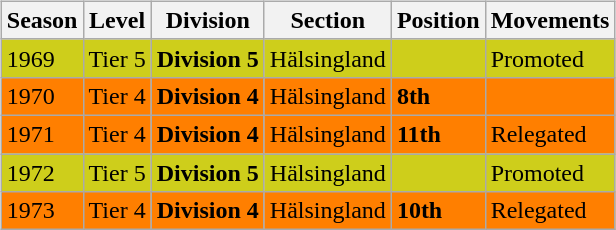<table>
<tr>
<td valign="top" width=0%><br><table class="wikitable">
<tr style="background:#f0f6fa;">
<th><strong>Season</strong></th>
<th><strong>Level</strong></th>
<th><strong>Division</strong></th>
<th><strong>Section</strong></th>
<th><strong>Position</strong></th>
<th><strong>Movements</strong></th>
</tr>
<tr>
<td style="background:#CECE1B;">1969</td>
<td style="background:#CECE1B;">Tier 5</td>
<td style="background:#CECE1B;"><strong>Division 5</strong></td>
<td style="background:#CECE1B;">Hälsingland</td>
<td style="background:#CECE1B;"></td>
<td style="background:#CECE1B;">Promoted</td>
</tr>
<tr>
<td style="background:#FF7F00;">1970</td>
<td style="background:#FF7F00;">Tier 4</td>
<td style="background:#FF7F00;"><strong>Division 4</strong></td>
<td style="background:#FF7F00;">Hälsingland</td>
<td style="background:#FF7F00;"><strong>8th</strong></td>
<td style="background:#FF7F00;"></td>
</tr>
<tr>
<td style="background:#FF7F00;">1971</td>
<td style="background:#FF7F00;">Tier 4</td>
<td style="background:#FF7F00;"><strong>Division 4</strong></td>
<td style="background:#FF7F00;">Hälsingland</td>
<td style="background:#FF7F00;"><strong>11th</strong></td>
<td style="background:#FF7F00;">Relegated</td>
</tr>
<tr>
<td style="background:#CECE1B;">1972</td>
<td style="background:#CECE1B;">Tier 5</td>
<td style="background:#CECE1B;"><strong>Division 5</strong></td>
<td style="background:#CECE1B;">Hälsingland</td>
<td style="background:#CECE1B;"></td>
<td style="background:#CECE1B;">Promoted</td>
</tr>
<tr>
<td style="background:#FF7F00;">1973</td>
<td style="background:#FF7F00;">Tier 4</td>
<td style="background:#FF7F00;"><strong>Division 4</strong></td>
<td style="background:#FF7F00;">Hälsingland</td>
<td style="background:#FF7F00;"><strong>10th</strong></td>
<td style="background:#FF7F00;">Relegated</td>
</tr>
</table>

</td>
</tr>
</table>
